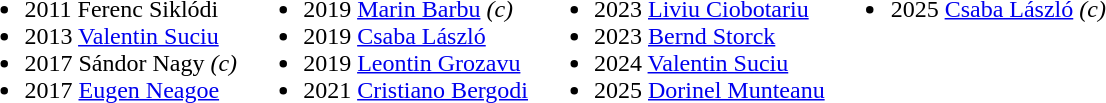<table>
<tr>
<td valign="top"><br><ul><li>2011  Ferenc Siklódi</li><li>2013  <a href='#'>Valentin Suciu</a></li><li>2017  Sándor Nagy <em>(c)</em></li><li>2017  <a href='#'>Eugen Neagoe</a></li></ul></td>
<td valign="top"><br><ul><li>2019  <a href='#'>Marin Barbu</a> <em>(c)</em></li><li>2019  <a href='#'>Csaba László</a></li><li>2019  <a href='#'>Leontin Grozavu</a></li><li>2021  <a href='#'>Cristiano Bergodi</a></li></ul></td>
<td valign="top"><br><ul><li>2023  <a href='#'>Liviu Ciobotariu</a></li><li>2023  <a href='#'>Bernd Storck</a></li><li>2024  <a href='#'>Valentin Suciu</a></li><li>2025  <a href='#'>Dorinel Munteanu</a></li></ul></td>
<td valign="top"><br><ul><li>2025  <a href='#'>Csaba László</a> <em>(c)</em></li></ul></td>
</tr>
</table>
